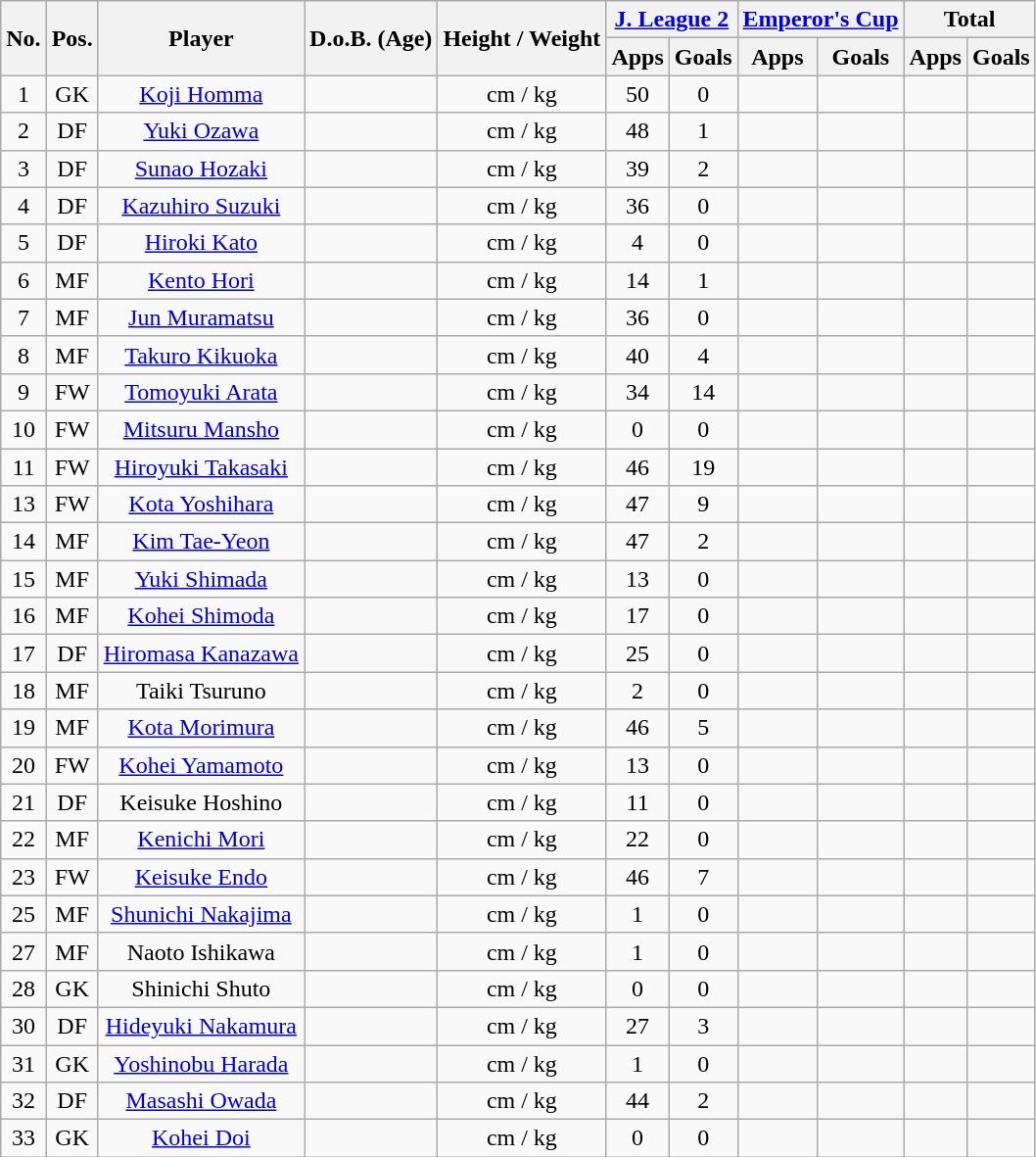<table class="wikitable" style="text-align:center;">
<tr>
<th rowspan="2">No.</th>
<th rowspan="2">Pos.</th>
<th rowspan="2">Player</th>
<th rowspan="2">D.o.B. (Age)</th>
<th rowspan="2">Height / Weight</th>
<th colspan="2"><a href='#'>J. League 2</a></th>
<th colspan="2"><a href='#'>Emperor's Cup</a></th>
<th colspan="2">Total</th>
</tr>
<tr>
<th>Apps</th>
<th>Goals</th>
<th>Apps</th>
<th>Goals</th>
<th>Apps</th>
<th>Goals</th>
</tr>
<tr>
<td>1</td>
<td>GK</td>
<td><a href='#'>Koji Homma</a></td>
<td></td>
<td>cm / kg</td>
<td>50</td>
<td>0</td>
<td></td>
<td></td>
<td></td>
<td></td>
</tr>
<tr>
<td>2</td>
<td>DF</td>
<td><a href='#'>Yuki Ozawa</a></td>
<td></td>
<td>cm / kg</td>
<td>48</td>
<td>1</td>
<td></td>
<td></td>
<td></td>
<td></td>
</tr>
<tr>
<td>3</td>
<td>DF</td>
<td><a href='#'>Sunao Hozaki</a></td>
<td></td>
<td>cm / kg</td>
<td>39</td>
<td>2</td>
<td></td>
<td></td>
<td></td>
<td></td>
</tr>
<tr>
<td>4</td>
<td>DF</td>
<td><a href='#'>Kazuhiro Suzuki</a></td>
<td></td>
<td>cm / kg</td>
<td>36</td>
<td>0</td>
<td></td>
<td></td>
<td></td>
<td></td>
</tr>
<tr>
<td>5</td>
<td>DF</td>
<td><a href='#'>Hiroki Kato</a></td>
<td></td>
<td>cm / kg</td>
<td>4</td>
<td>0</td>
<td></td>
<td></td>
<td></td>
<td></td>
</tr>
<tr>
<td>6</td>
<td>MF</td>
<td><a href='#'>Kento Hori</a></td>
<td></td>
<td>cm / kg</td>
<td>14</td>
<td>1</td>
<td></td>
<td></td>
<td></td>
<td></td>
</tr>
<tr>
<td>7</td>
<td>MF</td>
<td><a href='#'>Jun Muramatsu</a></td>
<td></td>
<td>cm / kg</td>
<td>36</td>
<td>0</td>
<td></td>
<td></td>
<td></td>
<td></td>
</tr>
<tr>
<td>8</td>
<td>MF</td>
<td><a href='#'>Takuro Kikuoka</a></td>
<td></td>
<td>cm / kg</td>
<td>40</td>
<td>4</td>
<td></td>
<td></td>
<td></td>
<td></td>
</tr>
<tr>
<td>9</td>
<td>FW</td>
<td><a href='#'>Tomoyuki Arata</a></td>
<td></td>
<td>cm / kg</td>
<td>34</td>
<td>14</td>
<td></td>
<td></td>
<td></td>
<td></td>
</tr>
<tr>
<td>10</td>
<td>FW</td>
<td><a href='#'>Mitsuru Mansho</a></td>
<td></td>
<td>cm / kg</td>
<td>0</td>
<td>0</td>
<td></td>
<td></td>
<td></td>
<td></td>
</tr>
<tr>
<td>11</td>
<td>FW</td>
<td><a href='#'>Hiroyuki Takasaki</a></td>
<td></td>
<td>cm / kg</td>
<td>46</td>
<td>19</td>
<td></td>
<td></td>
<td></td>
<td></td>
</tr>
<tr>
<td>13</td>
<td>FW</td>
<td><a href='#'>Kota Yoshihara</a></td>
<td></td>
<td>cm / kg</td>
<td>47</td>
<td>9</td>
<td></td>
<td></td>
<td></td>
<td></td>
</tr>
<tr>
<td>14</td>
<td>MF</td>
<td><a href='#'>Kim Tae-Yeon</a></td>
<td></td>
<td>cm / kg</td>
<td>47</td>
<td>2</td>
<td></td>
<td></td>
<td></td>
<td></td>
</tr>
<tr>
<td>15</td>
<td>MF</td>
<td><a href='#'>Yuki Shimada</a></td>
<td></td>
<td>cm / kg</td>
<td>13</td>
<td>0</td>
<td></td>
<td></td>
<td></td>
<td></td>
</tr>
<tr>
<td>16</td>
<td>MF</td>
<td><a href='#'>Kohei Shimoda</a></td>
<td></td>
<td>cm / kg</td>
<td>17</td>
<td>0</td>
<td></td>
<td></td>
<td></td>
<td></td>
</tr>
<tr>
<td>17</td>
<td>DF</td>
<td><a href='#'>Hiromasa Kanazawa</a></td>
<td></td>
<td>cm / kg</td>
<td>25</td>
<td>0</td>
<td></td>
<td></td>
<td></td>
<td></td>
</tr>
<tr>
<td>18</td>
<td>MF</td>
<td>Taiki Tsuruno</td>
<td></td>
<td>cm / kg</td>
<td>2</td>
<td>0</td>
<td></td>
<td></td>
<td></td>
<td></td>
</tr>
<tr>
<td>19</td>
<td>MF</td>
<td><a href='#'>Kota Morimura</a></td>
<td></td>
<td>cm / kg</td>
<td>46</td>
<td>5</td>
<td></td>
<td></td>
<td></td>
<td></td>
</tr>
<tr>
<td>20</td>
<td>FW</td>
<td><a href='#'>Kohei Yamamoto</a></td>
<td></td>
<td>cm / kg</td>
<td>13</td>
<td>0</td>
<td></td>
<td></td>
<td></td>
<td></td>
</tr>
<tr>
<td>21</td>
<td>DF</td>
<td>Keisuke Hoshino</td>
<td></td>
<td>cm / kg</td>
<td>11</td>
<td>0</td>
<td></td>
<td></td>
<td></td>
<td></td>
</tr>
<tr>
<td>22</td>
<td>MF</td>
<td><a href='#'>Kenichi Mori</a></td>
<td></td>
<td>cm / kg</td>
<td>22</td>
<td>0</td>
<td></td>
<td></td>
<td></td>
<td></td>
</tr>
<tr>
<td>23</td>
<td>FW</td>
<td><a href='#'>Keisuke Endo</a></td>
<td></td>
<td>cm / kg</td>
<td>46</td>
<td>7</td>
<td></td>
<td></td>
<td></td>
<td></td>
</tr>
<tr>
<td>25</td>
<td>MF</td>
<td><a href='#'>Shunichi Nakajima</a></td>
<td></td>
<td>cm / kg</td>
<td>1</td>
<td>0</td>
<td></td>
<td></td>
<td></td>
<td></td>
</tr>
<tr>
<td>27</td>
<td>MF</td>
<td>Naoto Ishikawa</td>
<td></td>
<td>cm / kg</td>
<td>1</td>
<td>0</td>
<td></td>
<td></td>
<td></td>
<td></td>
</tr>
<tr>
<td>28</td>
<td>GK</td>
<td>Shinichi Shuto</td>
<td></td>
<td>cm / kg</td>
<td>0</td>
<td>0</td>
<td></td>
<td></td>
<td></td>
<td></td>
</tr>
<tr>
<td>30</td>
<td>DF</td>
<td><a href='#'>Hideyuki Nakamura</a></td>
<td></td>
<td>cm / kg</td>
<td>27</td>
<td>3</td>
<td></td>
<td></td>
<td></td>
<td></td>
</tr>
<tr>
<td>31</td>
<td>GK</td>
<td><a href='#'>Yoshinobu Harada</a></td>
<td></td>
<td>cm / kg</td>
<td>1</td>
<td>0</td>
<td></td>
<td></td>
<td></td>
<td></td>
</tr>
<tr>
<td>32</td>
<td>DF</td>
<td><a href='#'>Masashi Owada</a></td>
<td></td>
<td>cm / kg</td>
<td>44</td>
<td>2</td>
<td></td>
<td></td>
<td></td>
<td></td>
</tr>
<tr>
<td>33</td>
<td>GK</td>
<td><a href='#'>Kohei Doi</a></td>
<td></td>
<td>cm / kg</td>
<td>0</td>
<td>0</td>
<td></td>
<td></td>
<td></td>
<td></td>
</tr>
</table>
